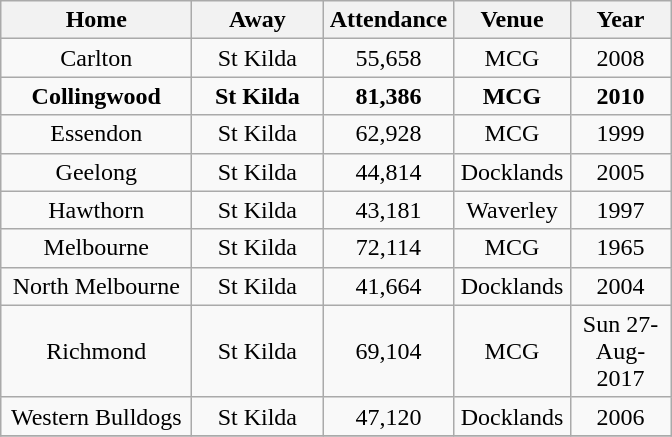<table class="wikitable sortable">
<tr>
<th align="center" width="120">Home</th>
<th align="center" width="80">Away</th>
<th align="center" width="80">Attendance</th>
<th align="center" width="70">Venue</th>
<th align="center" width="60">Year</th>
</tr>
<tr align="center">
<td>Carlton</td>
<td>St Kilda</td>
<td>55,658</td>
<td>MCG</td>
<td>2008</td>
</tr>
<tr align="center">
<td><strong>Collingwood</strong></td>
<td><strong>St Kilda</strong></td>
<td><strong>81,386</strong></td>
<td><strong>MCG</strong></td>
<td><strong>2010</strong></td>
</tr>
<tr align="center">
<td>Essendon</td>
<td>St Kilda</td>
<td>62,928</td>
<td>MCG</td>
<td>1999</td>
</tr>
<tr align="center">
<td>Geelong</td>
<td>St Kilda</td>
<td>44,814</td>
<td>Docklands</td>
<td>2005</td>
</tr>
<tr align="center">
<td>Hawthorn</td>
<td>St Kilda</td>
<td>43,181</td>
<td>Waverley</td>
<td>1997</td>
</tr>
<tr align="center">
<td>Melbourne</td>
<td>St Kilda</td>
<td>72,114</td>
<td>MCG</td>
<td>1965</td>
</tr>
<tr align="center">
<td>North Melbourne</td>
<td>St Kilda</td>
<td>41,664</td>
<td>Docklands</td>
<td>2004</td>
</tr>
<tr align="center">
<td>Richmond</td>
<td>St Kilda</td>
<td>69,104</td>
<td>MCG</td>
<td>Sun 27-Aug-2017</td>
</tr>
<tr align="center">
<td>Western Bulldogs</td>
<td>St Kilda</td>
<td>47,120</td>
<td>Docklands</td>
<td>2006</td>
</tr>
<tr>
</tr>
</table>
